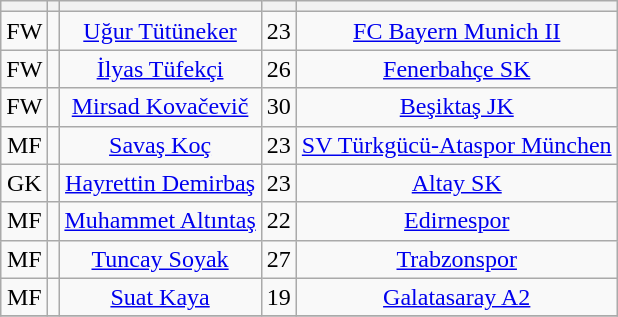<table class="wikitable sortable" style="text-align: center">
<tr>
<th></th>
<th></th>
<th></th>
<th></th>
<th></th>
</tr>
<tr>
<td>FW</td>
<td></td>
<td><a href='#'>Uğur Tütüneker</a></td>
<td>23</td>
<td><a href='#'>FC Bayern Munich II</a></td>
</tr>
<tr>
<td>FW</td>
<td></td>
<td><a href='#'>İlyas Tüfekçi</a></td>
<td>26</td>
<td><a href='#'>Fenerbahçe SK</a></td>
</tr>
<tr>
<td>FW</td>
<td></td>
<td><a href='#'>Mirsad Kovačevič</a></td>
<td>30</td>
<td><a href='#'>Beşiktaş JK</a></td>
</tr>
<tr>
<td>MF</td>
<td></td>
<td><a href='#'>Savaş Koç</a></td>
<td>23</td>
<td><a href='#'>SV Türkgücü-Ataspor München</a></td>
</tr>
<tr>
<td>GK</td>
<td></td>
<td><a href='#'>Hayrettin Demirbaş</a></td>
<td>23</td>
<td><a href='#'>Altay SK</a></td>
</tr>
<tr>
<td>MF</td>
<td></td>
<td><a href='#'>Muhammet Altıntaş</a></td>
<td>22</td>
<td><a href='#'>Edirnespor</a></td>
</tr>
<tr>
<td>MF</td>
<td></td>
<td><a href='#'>Tuncay Soyak</a></td>
<td>27</td>
<td><a href='#'>Trabzonspor</a></td>
</tr>
<tr>
<td>MF</td>
<td></td>
<td><a href='#'>Suat Kaya</a></td>
<td>19</td>
<td><a href='#'>Galatasaray A2</a></td>
</tr>
<tr>
</tr>
</table>
